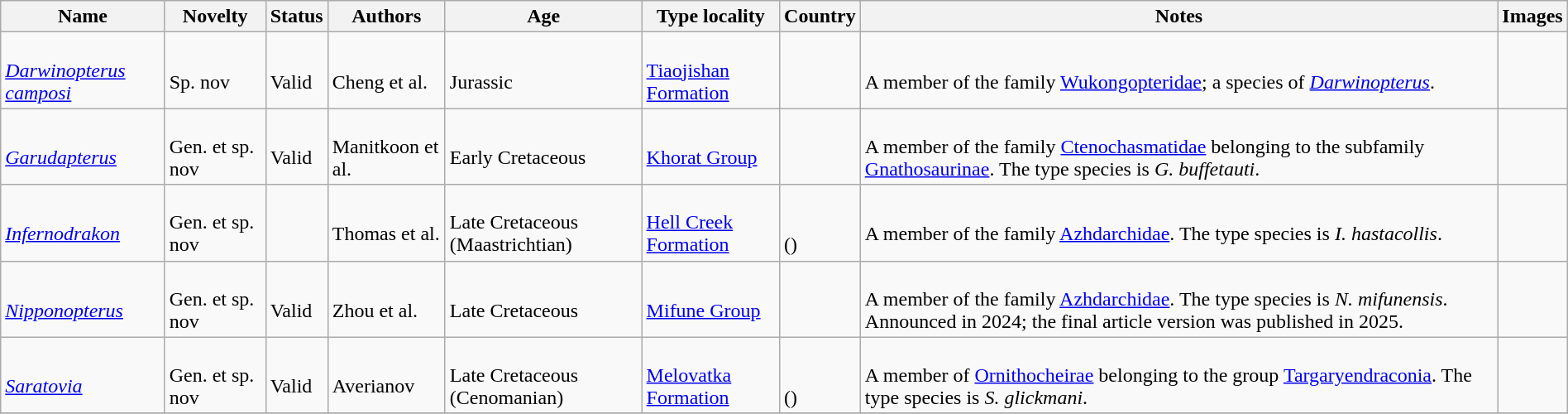<table class="wikitable sortable" width="100%" align="center">
<tr>
<th>Name</th>
<th>Novelty</th>
<th>Status</th>
<th>Authors</th>
<th>Age</th>
<th>Type locality</th>
<th>Country</th>
<th>Notes</th>
<th>Images</th>
</tr>
<tr>
<td><br><em><a href='#'>Darwinopterus camposi</a></em></td>
<td><br>Sp. nov</td>
<td><br>Valid</td>
<td><br>Cheng et al.</td>
<td><br>Jurassic</td>
<td><br><a href='#'>Tiaojishan Formation</a></td>
<td><br></td>
<td><br>A member of the family <a href='#'>Wukongopteridae</a>; a species of <em><a href='#'>Darwinopterus</a></em>.</td>
<td><br></td>
</tr>
<tr>
<td><br><em><a href='#'>Garudapterus</a></em></td>
<td><br>Gen. et sp. nov</td>
<td><br>Valid</td>
<td><br>Manitkoon et al.</td>
<td><br>Early Cretaceous</td>
<td><br><a href='#'>Khorat Group</a></td>
<td><br></td>
<td><br>A member of the family <a href='#'>Ctenochasmatidae</a> belonging to the subfamily <a href='#'>Gnathosaurinae</a>. The type species is <em>G. buffetauti</em>.</td>
<td></td>
</tr>
<tr>
<td><br><em><a href='#'>Infernodrakon</a></em></td>
<td><br>Gen. et sp. nov</td>
<td></td>
<td><br>Thomas et al.</td>
<td><br>Late Cretaceous (Maastrichtian)</td>
<td><br><a href='#'>Hell Creek Formation</a></td>
<td><br><br>()</td>
<td><br>A member of the family <a href='#'>Azhdarchidae</a>. The type species is <em>I. hastacollis</em>.</td>
<td></td>
</tr>
<tr>
<td><br><em><a href='#'>Nipponopterus</a></em></td>
<td><br>Gen. et sp. nov</td>
<td><br>Valid</td>
<td><br>Zhou et al.</td>
<td><br>Late Cretaceous</td>
<td><br><a href='#'>Mifune Group</a></td>
<td><br></td>
<td><br>A member of the family <a href='#'>Azhdarchidae</a>. The type species is <em>N. mifunensis</em>. Announced in 2024; the final article version was published in 2025.</td>
<td></td>
</tr>
<tr>
<td><br><em><a href='#'>Saratovia</a></em></td>
<td><br>Gen. et sp. nov</td>
<td><br>Valid</td>
<td><br>Averianov</td>
<td><br>Late Cretaceous (Cenomanian)</td>
<td><br><a href='#'>Melovatka Formation</a></td>
<td><br><br>()</td>
<td><br>A member of <a href='#'>Ornithocheirae</a> belonging to the group <a href='#'>Targaryendraconia</a>. The type species is <em>S. glickmani</em>.</td>
<td></td>
</tr>
<tr>
</tr>
</table>
